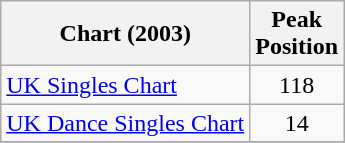<table class="wikitable">
<tr>
<th align="left">Chart (2003)</th>
<th align="left">Peak<br>Position</th>
</tr>
<tr>
<td align="left"><a href='#'>UK Singles Chart</a></td>
<td align="center">118</td>
</tr>
<tr>
<td align="left"><a href='#'>UK Dance Singles Chart</a></td>
<td align="center">14</td>
</tr>
<tr>
</tr>
</table>
